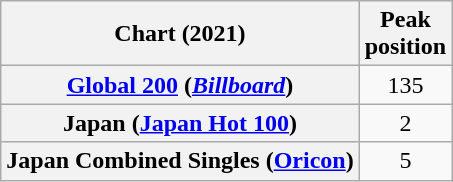<table class="wikitable sortable plainrowheaders" style="text-align:center">
<tr>
<th scope="col">Chart (2021)</th>
<th scope="col">Peak<br>position</th>
</tr>
<tr>
<th scope="row"><a href='#'>Global 200</a> (<em><a href='#'>Billboard</a></em>)</th>
<td>135</td>
</tr>
<tr>
<th scope="row">Japan (<a href='#'>Japan Hot 100</a>)</th>
<td>2</td>
</tr>
<tr>
<th scope="row">Japan Combined Singles (<a href='#'>Oricon</a>)</th>
<td>5</td>
</tr>
</table>
